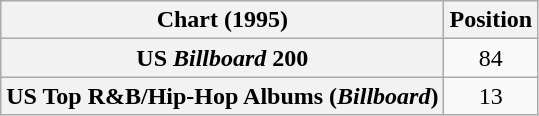<table class="wikitable sortable plainrowheaders" style="text-align:center">
<tr>
<th scope="col">Chart (1995)</th>
<th scope="col">Position</th>
</tr>
<tr>
<th scope="row">US <em>Billboard</em> 200</th>
<td>84</td>
</tr>
<tr>
<th scope="row">US Top R&B/Hip-Hop Albums (<em>Billboard</em>)</th>
<td>13</td>
</tr>
</table>
